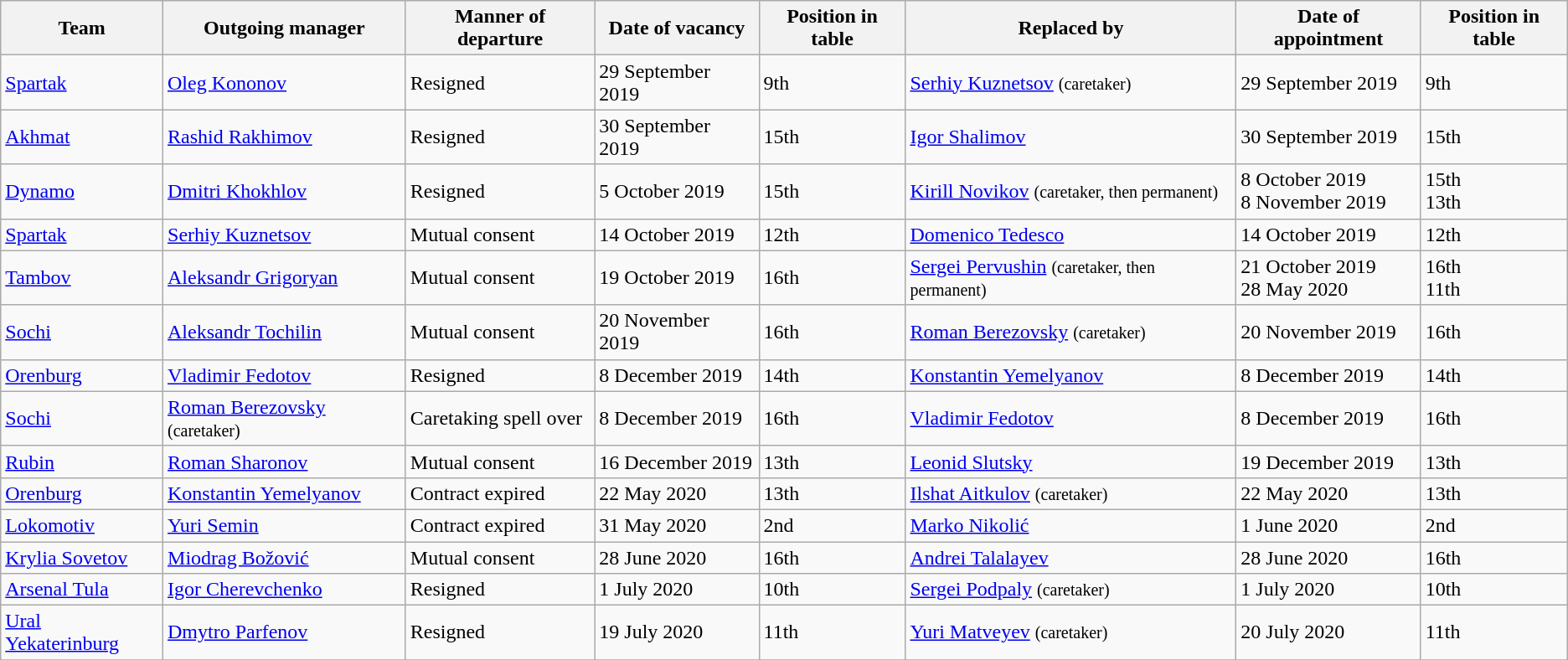<table class="wikitable">
<tr>
<th>Team</th>
<th>Outgoing manager</th>
<th>Manner of departure</th>
<th>Date of vacancy</th>
<th>Position in table</th>
<th>Replaced by</th>
<th>Date of appointment</th>
<th>Position in table</th>
</tr>
<tr>
<td><a href='#'>Spartak</a></td>
<td> <a href='#'>Oleg Kononov</a></td>
<td>Resigned</td>
<td>29 September 2019</td>
<td>9th</td>
<td> <a href='#'>Serhiy Kuznetsov</a> <small>(caretaker)</small></td>
<td>29 September 2019</td>
<td>9th</td>
</tr>
<tr>
<td><a href='#'>Akhmat</a></td>
<td> <a href='#'>Rashid Rakhimov</a></td>
<td>Resigned</td>
<td>30 September 2019</td>
<td>15th</td>
<td> <a href='#'>Igor Shalimov</a></td>
<td>30 September 2019</td>
<td>15th</td>
</tr>
<tr>
<td><a href='#'>Dynamo</a></td>
<td> <a href='#'>Dmitri Khokhlov</a></td>
<td>Resigned</td>
<td>5 October 2019</td>
<td>15th</td>
<td> <a href='#'>Kirill Novikov</a> <small>(caretaker, then permanent)</small></td>
<td>8 October 2019<br>8 November 2019</td>
<td>15th<br>13th</td>
</tr>
<tr>
<td><a href='#'>Spartak</a></td>
<td> <a href='#'>Serhiy Kuznetsov</a></td>
<td>Mutual consent</td>
<td>14 October 2019</td>
<td>12th</td>
<td> <a href='#'>Domenico Tedesco</a></td>
<td>14 October 2019</td>
<td>12th</td>
</tr>
<tr>
<td><a href='#'>Tambov</a></td>
<td> <a href='#'>Aleksandr Grigoryan</a></td>
<td>Mutual consent</td>
<td>19 October 2019</td>
<td>16th</td>
<td> <a href='#'>Sergei Pervushin</a> <small>(caretaker, then permanent)</small></td>
<td>21 October 2019<br>28 May 2020</td>
<td>16th<br>11th</td>
</tr>
<tr>
<td><a href='#'>Sochi</a></td>
<td> <a href='#'>Aleksandr Tochilin</a></td>
<td>Mutual consent</td>
<td>20 November 2019</td>
<td>16th</td>
<td> <a href='#'>Roman Berezovsky</a> <small>(caretaker)</small></td>
<td>20 November 2019</td>
<td>16th</td>
</tr>
<tr>
<td><a href='#'>Orenburg</a></td>
<td> <a href='#'>Vladimir Fedotov</a></td>
<td>Resigned</td>
<td>8 December 2019</td>
<td>14th</td>
<td> <a href='#'>Konstantin Yemelyanov</a></td>
<td>8 December 2019</td>
<td>14th</td>
</tr>
<tr>
<td><a href='#'>Sochi</a></td>
<td> <a href='#'>Roman Berezovsky</a> <small>(caretaker)</small></td>
<td>Caretaking spell over</td>
<td>8 December 2019</td>
<td>16th</td>
<td> <a href='#'>Vladimir Fedotov</a></td>
<td>8 December 2019</td>
<td>16th</td>
</tr>
<tr>
<td><a href='#'>Rubin</a></td>
<td> <a href='#'>Roman Sharonov</a></td>
<td>Mutual consent</td>
<td>16 December 2019</td>
<td>13th</td>
<td> <a href='#'>Leonid Slutsky</a></td>
<td>19 December 2019</td>
<td>13th</td>
</tr>
<tr>
<td><a href='#'>Orenburg</a></td>
<td> <a href='#'>Konstantin Yemelyanov</a></td>
<td>Contract expired</td>
<td>22 May 2020</td>
<td>13th</td>
<td> <a href='#'>Ilshat Aitkulov</a> <small>(caretaker)</small></td>
<td>22 May 2020</td>
<td>13th</td>
</tr>
<tr>
<td><a href='#'>Lokomotiv</a></td>
<td> <a href='#'>Yuri Semin</a></td>
<td>Contract expired</td>
<td>31 May 2020</td>
<td>2nd</td>
<td> <a href='#'>Marko Nikolić</a></td>
<td>1 June 2020</td>
<td>2nd</td>
</tr>
<tr>
<td><a href='#'>Krylia Sovetov</a></td>
<td> <a href='#'>Miodrag Božović</a></td>
<td>Mutual consent</td>
<td>28 June 2020</td>
<td>16th</td>
<td> <a href='#'>Andrei Talalayev</a></td>
<td>28 June 2020</td>
<td>16th</td>
</tr>
<tr>
<td><a href='#'>Arsenal Tula</a></td>
<td> <a href='#'>Igor Cherevchenko</a></td>
<td>Resigned</td>
<td>1 July 2020</td>
<td>10th</td>
<td> <a href='#'>Sergei Podpaly</a> <small>(caretaker)</small></td>
<td>1 July 2020</td>
<td>10th</td>
</tr>
<tr>
<td><a href='#'>Ural Yekaterinburg</a></td>
<td> <a href='#'>Dmytro Parfenov</a></td>
<td>Resigned</td>
<td>19 July 2020</td>
<td>11th</td>
<td> <a href='#'>Yuri Matveyev</a> <small>(caretaker)</small></td>
<td>20 July 2020</td>
<td>11th</td>
</tr>
<tr>
</tr>
</table>
